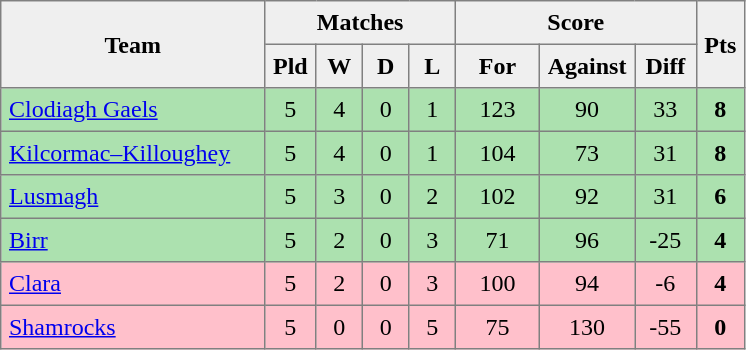<table style=border-collapse:collapse border=1 cellspacing=0 cellpadding=5>
<tr align=center bgcolor=#efefef>
<th rowspan=2 width=165>Team</th>
<th colspan=4>Matches</th>
<th colspan=3>Score</th>
<th rowspan=2width=20>Pts</th>
</tr>
<tr align=center bgcolor=#efefef>
<th width=20>Pld</th>
<th width=20>W</th>
<th width=20>D</th>
<th width=20>L</th>
<th width=45>For</th>
<th width=45>Against</th>
<th width=30>Diff</th>
</tr>
<tr align=center style="background:#ACE1AF;">
<td style="text-align:left;"><a href='#'>Clodiagh Gaels</a></td>
<td>5</td>
<td>4</td>
<td>0</td>
<td>1</td>
<td>123</td>
<td>90</td>
<td>33</td>
<td><strong>8</strong></td>
</tr>
<tr align=center style="background:#ACE1AF;">
<td style="text-align:left;"><a href='#'>Kilcormac–Killoughey</a></td>
<td>5</td>
<td>4</td>
<td>0</td>
<td>1</td>
<td>104</td>
<td>73</td>
<td>31</td>
<td><strong>8</strong></td>
</tr>
<tr align=center style="background:#ACE1AF;">
<td style="text-align:left;"><a href='#'>Lusmagh</a></td>
<td>5</td>
<td>3</td>
<td>0</td>
<td>2</td>
<td>102</td>
<td>92</td>
<td>31</td>
<td><strong>6</strong></td>
</tr>
<tr align=center style="background:#ACE1AF;">
<td style="text-align:left;"><a href='#'>Birr</a></td>
<td>5</td>
<td>2</td>
<td>0</td>
<td>3</td>
<td>71</td>
<td>96</td>
<td>-25</td>
<td><strong>4</strong></td>
</tr>
<tr align=center style="background:#FFC0CB;">
<td style="text-align:left;"><a href='#'>Clara</a></td>
<td>5</td>
<td>2</td>
<td>0</td>
<td>3</td>
<td>100</td>
<td>94</td>
<td>-6</td>
<td><strong>4</strong></td>
</tr>
<tr align=center style="background:#FFC0CB;">
<td style="text-align:left;"><a href='#'>Shamrocks</a></td>
<td>5</td>
<td>0</td>
<td>0</td>
<td>5</td>
<td>75</td>
<td>130</td>
<td>-55</td>
<td><strong>0</strong></td>
</tr>
</table>
